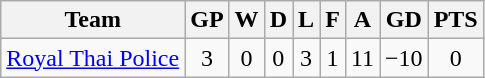<table class="wikitable" style="text-align:center;">
<tr>
<th>Team</th>
<th>GP</th>
<th>W</th>
<th>D</th>
<th>L</th>
<th>F</th>
<th>A</th>
<th>GD</th>
<th>PTS</th>
</tr>
<tr>
<td><a href='#'>Royal Thai Police</a></td>
<td>3</td>
<td>0</td>
<td>0</td>
<td>3</td>
<td>1</td>
<td>11</td>
<td>−10</td>
<td>0</td>
</tr>
</table>
